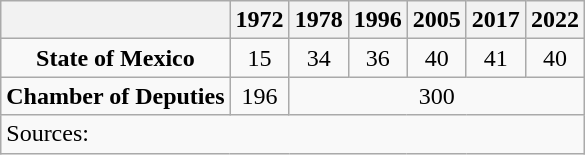<table class="wikitable" style="text-align: center">
<tr>
<th></th>
<th>1972</th>
<th>1978</th>
<th>1996</th>
<th>2005</th>
<th>2017</th>
<th>2022</th>
</tr>
<tr>
<td><strong>State of Mexico</strong></td>
<td>15</td>
<td>34</td>
<td>36</td>
<td>40</td>
<td>41</td>
<td>40</td>
</tr>
<tr>
<td><strong>Chamber of Deputies</strong></td>
<td>196</td>
<td colspan=5>300</td>
</tr>
<tr>
<td colspan=7 style="text-align: left">Sources: </td>
</tr>
</table>
